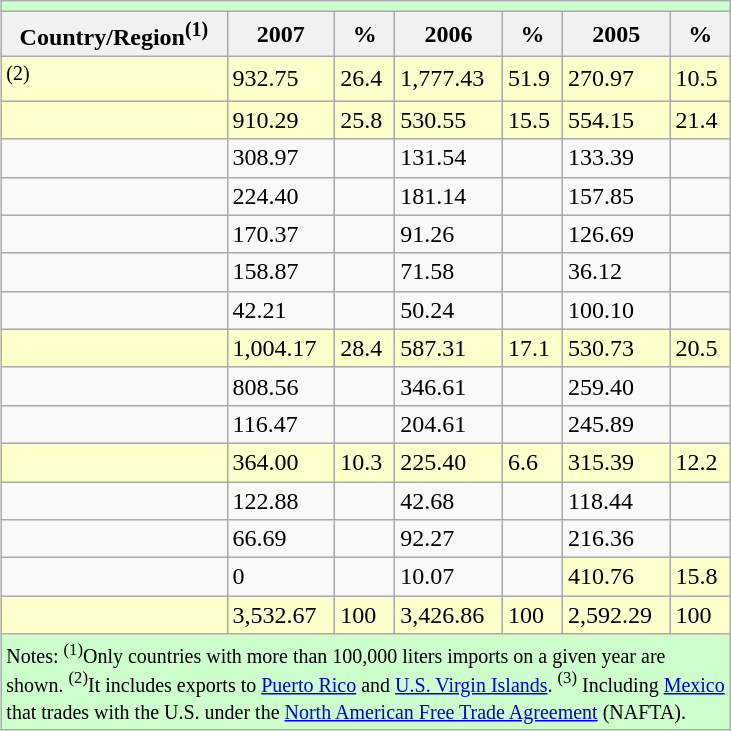<table class="wikitable" style="float: right; margin-left: 10px">
<tr>
<th colspan="7" style="background:#cfc;"></th>
</tr>
<tr>
<th>Country/Region<sup>(1)</sup></th>
<th>2007</th>
<th>%</th>
<th>2006</th>
<th>%</th>
<th>2005</th>
<th>%</th>
</tr>
<tr style="text-align:left; background:#ffc;">
<td><sup>(2)</sup></td>
<td>932.75</td>
<td>26.4</td>
<td>1,777.43</td>
<td>51.9</td>
<td>270.97</td>
<td>10.5</td>
</tr>
<tr style="background:#ffc;">
<td></td>
<td>910.29</td>
<td>25.8</td>
<td>530.55</td>
<td>15.5</td>
<td>554.15</td>
<td>21.4</td>
</tr>
<tr>
<td></td>
<td>308.97</td>
<td></td>
<td>131.54</td>
<td></td>
<td>133.39</td>
<td></td>
</tr>
<tr>
<td></td>
<td>224.40</td>
<td></td>
<td>181.14</td>
<td></td>
<td>157.85</td>
<td></td>
</tr>
<tr>
<td></td>
<td>170.37</td>
<td></td>
<td>91.26</td>
<td></td>
<td>126.69</td>
<td></td>
</tr>
<tr>
<td></td>
<td>158.87</td>
<td></td>
<td>71.58</td>
<td></td>
<td>36.12</td>
<td></td>
</tr>
<tr>
<td></td>
<td>42.21</td>
<td></td>
<td>50.24</td>
<td></td>
<td>100.10</td>
<td></td>
</tr>
<tr style="background:#ffc;">
<td></td>
<td>1,004.17</td>
<td>28.4</td>
<td>587.31</td>
<td>17.1</td>
<td>530.73</td>
<td>20.5</td>
</tr>
<tr>
<td></td>
<td>808.56</td>
<td></td>
<td>346.61</td>
<td></td>
<td>259.40</td>
<td></td>
</tr>
<tr>
<td></td>
<td>116.47</td>
<td></td>
<td>204.61</td>
<td></td>
<td>245.89</td>
<td></td>
</tr>
<tr style="background:#ffc;">
<td></td>
<td>364.00</td>
<td>10.3</td>
<td>225.40</td>
<td>6.6</td>
<td>315.39</td>
<td>12.2</td>
</tr>
<tr>
<td></td>
<td>122.88</td>
<td></td>
<td>42.68</td>
<td></td>
<td>118.44</td>
<td></td>
</tr>
<tr>
<td></td>
<td>66.69</td>
<td></td>
<td>92.27</td>
<td></td>
<td>216.36</td>
<td></td>
</tr>
<tr>
<td></td>
<td>0</td>
<td></td>
<td>10.07</td>
<td></td>
<td style="background:#ffc;">410.76</td>
<td style="background:#ffc;">15.8</td>
</tr>
<tr style="background:#ffc;">
<td></td>
<td>3,532.67</td>
<td>100</td>
<td>3,426.86</td>
<td>100</td>
<td>2,592.29</td>
<td>100</td>
</tr>
<tr>
<td colspan="7" style="background:#cfc;"><small>Notes: <sup>(1)</sup>Only countries with more than 100,000 liters imports on a given year are<br> shown. <sup>(2)</sup>It includes exports to <a href='#'>Puerto Rico</a> and <a href='#'>U.S. Virgin Islands</a>. <sup>(3)</sup> Including <a href='#'>Mexico</a> <br>that trades with the U.S. under the <a href='#'>North American Free Trade Agreement</a> (NAFTA).</small></td>
</tr>
</table>
